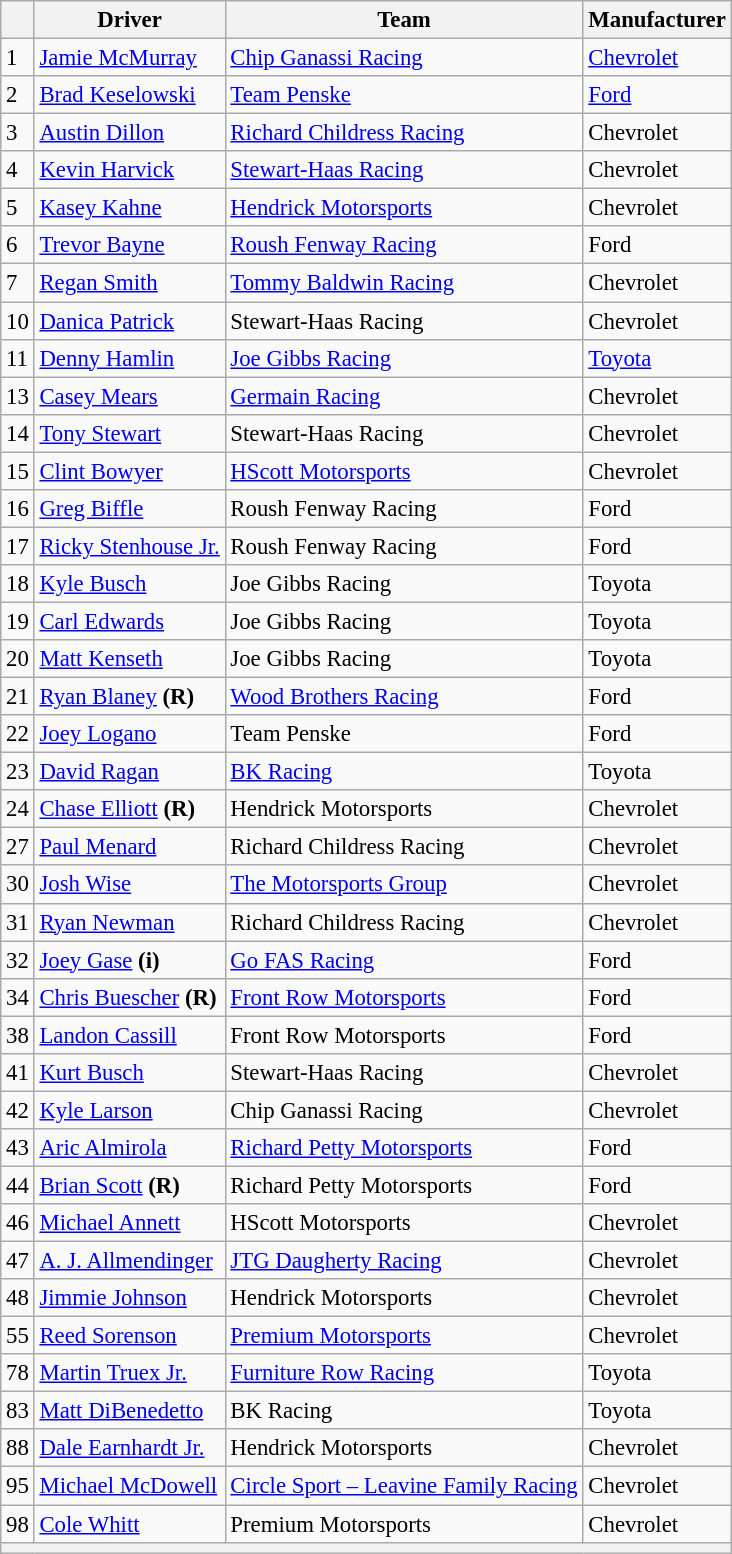<table class="wikitable" style="font-size:95%">
<tr>
<th></th>
<th>Driver</th>
<th>Team</th>
<th>Manufacturer</th>
</tr>
<tr>
<td>1</td>
<td><a href='#'>Jamie McMurray</a></td>
<td><a href='#'>Chip Ganassi Racing</a></td>
<td><a href='#'>Chevrolet</a></td>
</tr>
<tr>
<td>2</td>
<td><a href='#'>Brad Keselowski</a></td>
<td><a href='#'>Team Penske</a></td>
<td><a href='#'>Ford</a></td>
</tr>
<tr>
<td>3</td>
<td><a href='#'>Austin Dillon</a></td>
<td><a href='#'>Richard Childress Racing</a></td>
<td>Chevrolet</td>
</tr>
<tr>
<td>4</td>
<td><a href='#'>Kevin Harvick</a></td>
<td><a href='#'>Stewart-Haas Racing</a></td>
<td>Chevrolet</td>
</tr>
<tr>
<td>5</td>
<td><a href='#'>Kasey Kahne</a></td>
<td><a href='#'>Hendrick Motorsports</a></td>
<td>Chevrolet</td>
</tr>
<tr>
<td>6</td>
<td><a href='#'>Trevor Bayne</a></td>
<td><a href='#'>Roush Fenway Racing</a></td>
<td>Ford</td>
</tr>
<tr>
<td>7</td>
<td><a href='#'>Regan Smith</a></td>
<td><a href='#'>Tommy Baldwin Racing</a></td>
<td>Chevrolet</td>
</tr>
<tr>
<td>10</td>
<td><a href='#'>Danica Patrick</a></td>
<td>Stewart-Haas Racing</td>
<td>Chevrolet</td>
</tr>
<tr>
<td>11</td>
<td><a href='#'>Denny Hamlin</a></td>
<td><a href='#'>Joe Gibbs Racing</a></td>
<td><a href='#'>Toyota</a></td>
</tr>
<tr>
<td>13</td>
<td><a href='#'>Casey Mears</a></td>
<td><a href='#'>Germain Racing</a></td>
<td>Chevrolet</td>
</tr>
<tr>
<td>14</td>
<td><a href='#'>Tony Stewart</a></td>
<td>Stewart-Haas Racing</td>
<td>Chevrolet</td>
</tr>
<tr>
<td>15</td>
<td><a href='#'>Clint Bowyer</a></td>
<td><a href='#'>HScott Motorsports</a></td>
<td>Chevrolet</td>
</tr>
<tr>
<td>16</td>
<td><a href='#'>Greg Biffle</a></td>
<td>Roush Fenway Racing</td>
<td>Ford</td>
</tr>
<tr>
<td>17</td>
<td><a href='#'>Ricky Stenhouse Jr.</a></td>
<td>Roush Fenway Racing</td>
<td>Ford</td>
</tr>
<tr>
<td>18</td>
<td><a href='#'>Kyle Busch</a></td>
<td>Joe Gibbs Racing</td>
<td>Toyota</td>
</tr>
<tr>
<td>19</td>
<td><a href='#'>Carl Edwards</a></td>
<td>Joe Gibbs Racing</td>
<td>Toyota</td>
</tr>
<tr>
<td>20</td>
<td><a href='#'>Matt Kenseth</a></td>
<td>Joe Gibbs Racing</td>
<td>Toyota</td>
</tr>
<tr>
<td>21</td>
<td><a href='#'>Ryan Blaney</a> <strong>(R)</strong></td>
<td><a href='#'>Wood Brothers Racing</a></td>
<td>Ford</td>
</tr>
<tr>
<td>22</td>
<td><a href='#'>Joey Logano</a></td>
<td>Team Penske</td>
<td>Ford</td>
</tr>
<tr>
<td>23</td>
<td><a href='#'>David Ragan</a></td>
<td><a href='#'>BK Racing</a></td>
<td>Toyota</td>
</tr>
<tr>
<td>24</td>
<td><a href='#'>Chase Elliott</a> <strong>(R)</strong></td>
<td>Hendrick Motorsports</td>
<td>Chevrolet</td>
</tr>
<tr>
<td>27</td>
<td><a href='#'>Paul Menard</a></td>
<td>Richard Childress Racing</td>
<td>Chevrolet</td>
</tr>
<tr>
<td>30</td>
<td><a href='#'>Josh Wise</a></td>
<td><a href='#'>The Motorsports Group</a></td>
<td>Chevrolet</td>
</tr>
<tr>
<td>31</td>
<td><a href='#'>Ryan Newman</a></td>
<td>Richard Childress Racing</td>
<td>Chevrolet</td>
</tr>
<tr>
<td>32</td>
<td><a href='#'>Joey Gase</a> <strong>(i)</strong></td>
<td><a href='#'>Go FAS Racing</a></td>
<td>Ford</td>
</tr>
<tr>
<td>34</td>
<td><a href='#'>Chris Buescher</a> <strong>(R)</strong></td>
<td><a href='#'>Front Row Motorsports</a></td>
<td>Ford</td>
</tr>
<tr>
<td>38</td>
<td><a href='#'>Landon Cassill</a></td>
<td>Front Row Motorsports</td>
<td>Ford</td>
</tr>
<tr>
<td>41</td>
<td><a href='#'>Kurt Busch</a></td>
<td>Stewart-Haas Racing</td>
<td>Chevrolet</td>
</tr>
<tr>
<td>42</td>
<td><a href='#'>Kyle Larson</a></td>
<td>Chip Ganassi Racing</td>
<td>Chevrolet</td>
</tr>
<tr>
<td>43</td>
<td><a href='#'>Aric Almirola</a></td>
<td><a href='#'>Richard Petty Motorsports</a></td>
<td>Ford</td>
</tr>
<tr>
<td>44</td>
<td><a href='#'>Brian Scott</a> <strong>(R)</strong></td>
<td>Richard Petty Motorsports</td>
<td>Ford</td>
</tr>
<tr>
<td>46</td>
<td><a href='#'>Michael Annett</a></td>
<td>HScott Motorsports</td>
<td>Chevrolet</td>
</tr>
<tr>
<td>47</td>
<td><a href='#'>A. J. Allmendinger</a></td>
<td><a href='#'>JTG Daugherty Racing</a></td>
<td>Chevrolet</td>
</tr>
<tr>
<td>48</td>
<td><a href='#'>Jimmie Johnson</a></td>
<td>Hendrick Motorsports</td>
<td>Chevrolet</td>
</tr>
<tr>
<td>55</td>
<td><a href='#'>Reed Sorenson</a></td>
<td><a href='#'>Premium Motorsports</a></td>
<td>Chevrolet</td>
</tr>
<tr>
<td>78</td>
<td><a href='#'>Martin Truex Jr.</a></td>
<td><a href='#'>Furniture Row Racing</a></td>
<td>Toyota</td>
</tr>
<tr>
<td>83</td>
<td><a href='#'>Matt DiBenedetto</a></td>
<td>BK Racing</td>
<td>Toyota</td>
</tr>
<tr>
<td>88</td>
<td><a href='#'>Dale Earnhardt Jr.</a></td>
<td>Hendrick Motorsports</td>
<td>Chevrolet</td>
</tr>
<tr>
<td>95</td>
<td><a href='#'>Michael McDowell</a></td>
<td><a href='#'>Circle Sport – Leavine Family Racing</a></td>
<td>Chevrolet</td>
</tr>
<tr>
<td>98</td>
<td><a href='#'>Cole Whitt</a></td>
<td>Premium Motorsports</td>
<td>Chevrolet</td>
</tr>
<tr>
<th colspan="4"></th>
</tr>
</table>
